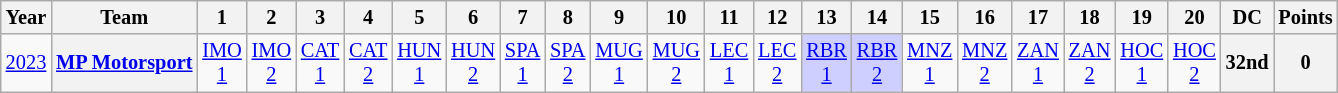<table class="wikitable" style="text-align:center; font-size:85%;">
<tr>
<th>Year</th>
<th>Team</th>
<th>1</th>
<th>2</th>
<th>3</th>
<th>4</th>
<th>5</th>
<th>6</th>
<th>7</th>
<th>8</th>
<th>9</th>
<th>10</th>
<th>11</th>
<th>12</th>
<th>13</th>
<th>14</th>
<th>15</th>
<th>16</th>
<th>17</th>
<th>18</th>
<th>19</th>
<th>20</th>
<th>DC</th>
<th>Points</th>
</tr>
<tr>
<td><a href='#'>2023</a></td>
<th nowrap><a href='#'>MP Motorsport</a></th>
<td><a href='#'>IMO<br>1</a></td>
<td><a href='#'>IMO<br>2</a></td>
<td><a href='#'>CAT<br>1</a></td>
<td><a href='#'>CAT<br>2</a></td>
<td><a href='#'>HUN<br>1</a></td>
<td><a href='#'>HUN<br>2</a></td>
<td><a href='#'>SPA<br>1</a></td>
<td><a href='#'>SPA<br>2</a></td>
<td><a href='#'>MUG<br>1</a></td>
<td><a href='#'>MUG<br>2</a></td>
<td><a href='#'>LEC<br>1</a></td>
<td><a href='#'>LEC<br>2</a></td>
<td style="background:#CFCFFF;"><a href='#'>RBR<br>1</a><br></td>
<td style="background:#CFCFFF;"><a href='#'>RBR<br>2</a><br></td>
<td><a href='#'>MNZ<br>1</a></td>
<td><a href='#'>MNZ<br>2</a></td>
<td><a href='#'>ZAN<br>1</a></td>
<td><a href='#'>ZAN<br>2</a></td>
<td><a href='#'>HOC<br>1</a></td>
<td><a href='#'>HOC<br>2</a></td>
<th>32nd</th>
<th>0</th>
</tr>
</table>
